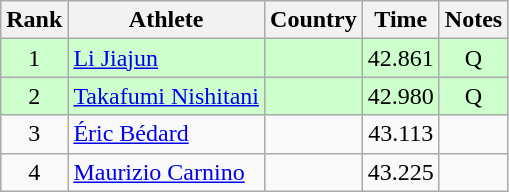<table class="wikitable" style="text-align:center">
<tr>
<th>Rank</th>
<th>Athlete</th>
<th>Country</th>
<th>Time</th>
<th>Notes</th>
</tr>
<tr bgcolor=ccffcc>
<td>1</td>
<td align=left><a href='#'>Li Jiajun</a></td>
<td align=left></td>
<td>42.861</td>
<td>Q </td>
</tr>
<tr bgcolor=ccffcc>
<td>2</td>
<td align=left><a href='#'>Takafumi Nishitani</a></td>
<td align=left></td>
<td>42.980</td>
<td>Q</td>
</tr>
<tr>
<td>3</td>
<td align=left><a href='#'>Éric Bédard</a></td>
<td align=left></td>
<td>43.113</td>
<td></td>
</tr>
<tr>
<td>4</td>
<td align=left><a href='#'>Maurizio Carnino</a></td>
<td align=left></td>
<td>43.225</td>
<td></td>
</tr>
</table>
